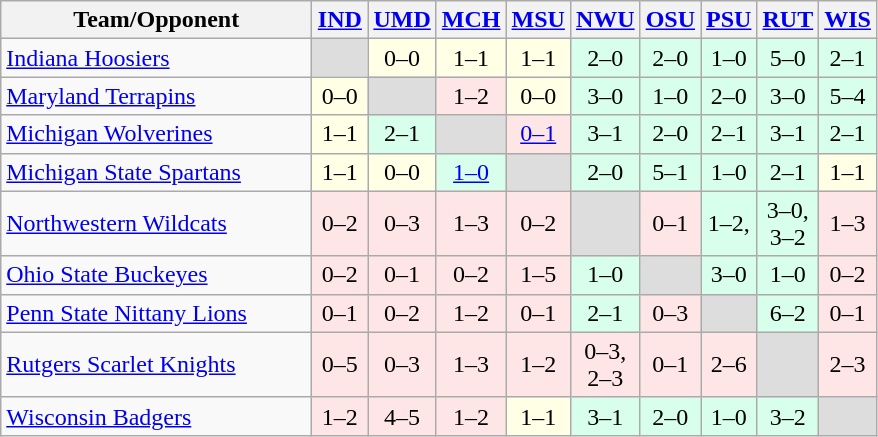<table class="wikitable" style="text-align: center">
<tr>
<th width="200">Team/Opponent</th>
<th width="30"><a href='#'>IND</a></th>
<th width="30"><a href='#'>UMD</a></th>
<th width="30"><a href='#'>MCH</a></th>
<th width="30"><a href='#'>MSU</a></th>
<th width="30"><a href='#'>NWU</a></th>
<th width="30"><a href='#'>OSU</a></th>
<th width="30"><a href='#'>PSU</a></th>
<th width="30"><a href='#'>RUT</a></th>
<th width="30"><a href='#'>WIS</a></th>
</tr>
<tr>
<td align=left><a href='#'>Indiana Hoosiers</a></td>
<td style=background:#ddd;"></td>
<td bgcolor=#FFFFE6>0–0 </td>
<td bgcolor=#FFFFE6>1–1 </td>
<td bgcolor=#FFFFE6>1–1 </td>
<td bgcolor=#D8FFEB>2–0 </td>
<td bgcolor=#D8FFEB>2–0 </td>
<td bgcolor=#D8FFEB>1–0 </td>
<td bgcolor=#D8FFEB>5–0 </td>
<td bgcolor=#D8FFEB>2–1 </td>
</tr>
<tr>
<td align=left><a href='#'>Maryland Terrapins</a></td>
<td bgcolor=#FFFFE6>0–0 </td>
<td style=background:#ddd;"></td>
<td bgcolor=#FFE6E6>1–2 </td>
<td bgcolor=#FFFFE6>0–0 </td>
<td bgcolor=#D8FFEB>3–0 </td>
<td bgcolor=#D8FFEB>1–0 </td>
<td bgcolor=#D8FFEB>2–0 </td>
<td bgcolor=#D8FFEB>3–0 </td>
<td bgcolor=#D8FFEB>5–4 </td>
</tr>
<tr>
<td align=left><a href='#'>Michigan Wolverines</a></td>
<td bgcolor=#FFFFE6>1–1 </td>
<td bgcolor=#D8FFEB>2–1 </td>
<td style=background:#ddd;></td>
<td bgcolor=#FFE6E6><a href='#'>0–1</a>  </td>
<td bgcolor=#D8FFEB>3–1 </td>
<td bgcolor=#D8FFEB>2–0 </td>
<td bgcolor=#D8FFEB>2–1 </td>
<td bgcolor=#D8FFEB>3–1 </td>
<td bgcolor=#D8FFEB>2–1 </td>
</tr>
<tr>
<td align=left><a href='#'>Michigan State Spartans</a></td>
<td bgcolor=#FFFFE6>1–1 </td>
<td bgcolor=#FFFFE6>0–0 </td>
<td bgcolor=#D8FFEB><a href='#'>1–0</a> </td>
<td style=background:#ddd;></td>
<td bgcolor=#D8FFEB>2–0 </td>
<td bgcolor=#D8FFEB>5–1 </td>
<td bgcolor=#D8FFEB>1–0 </td>
<td bgcolor=#D8FFEB>2–1 </td>
<td bgcolor=#FFFFE6>1–1 </td>
</tr>
<tr>
<td align=left><a href='#'>Northwestern Wildcats</a></td>
<td bgcolor=#FFE6E6>0–2 </td>
<td bgcolor=#FFE6E6>0–3 </td>
<td bgcolor=#FFE6E6>1–3 </td>
<td bgcolor=#FFE6E6>0–2 </td>
<td style=background:#ddd;"></td>
<td bgcolor=#FFE6E6>0–1 </td>
<td bgcolor=#D8FFEB>1–2, </td>
<td bgcolor=#D8FFEB>3–0, 3–2 </td>
<td bgcolor=#FFE6E6>1–3 </td>
</tr>
<tr>
<td align=left><a href='#'>Ohio State Buckeyes</a></td>
<td bgcolor=#FFE6E6>0–2 </td>
<td bgcolor=#FFE6E6>0–1 </td>
<td bgcolor=#FFE6E6>0–2 </td>
<td bgcolor=#FFE6E6>1–5 </td>
<td bgcolor=#D8FFEB>1–0 </td>
<td style=background:#ddd;"></td>
<td bgcolor=#D8FFEB>3–0 </td>
<td bgcolor=#D8FFEB>1–0 </td>
<td bgcolor=#FFE6E6>0–2 </td>
</tr>
<tr>
<td align=left><a href='#'>Penn State Nittany Lions</a></td>
<td bgcolor=#FFE6E6>0–1 </td>
<td bgcolor=#FFE6E6>0–2 </td>
<td bgcolor=#FFE6E6>1–2 </td>
<td bgcolor=#FFE6E6>0–1 </td>
<td bgcolor=#D8FFEB>2–1 </td>
<td bgcolor=#FFE6E6>0–3 </td>
<td style=background:#ddd;"></td>
<td bgcolor=#D8FFEB>6–2 </td>
<td bgcolor=#FFE6E6>0–1 </td>
</tr>
<tr>
<td align=left><a href='#'>Rutgers Scarlet Knights</a></td>
<td bgcolor=#FFE6E6>0–5 </td>
<td bgcolor=#FFE6E6>0–3 </td>
<td bgcolor=#FFE6E6>1–3 </td>
<td bgcolor=#FFE6E6>1–2 </td>
<td bgcolor=#FFE6E6>0–3, 2–3 </td>
<td bgcolor=#FFE6E6>0–1 </td>
<td bgcolor=#FFE6E6>2–6 </td>
<td style=background:#ddd;"></td>
<td bgcolor=#FFE6E6>2–3 </td>
</tr>
<tr>
<td align=left><a href='#'>Wisconsin Badgers</a></td>
<td bgcolor=#FFE6E6>1–2 </td>
<td bgcolor=#FFE6E6>4–5 </td>
<td bgcolor=#FFE6E6>1–2 </td>
<td bgcolor=#FFFFE6>1–1 </td>
<td bgcolor=#D8FFEB>3–1 </td>
<td bgcolor=#D8FFEB>2–0 </td>
<td bgcolor=#D8FFEB>1–0 </td>
<td bgcolor=#D8FFEB>3–2 </td>
<td style=background:#ddd;"></td>
</tr>
</table>
